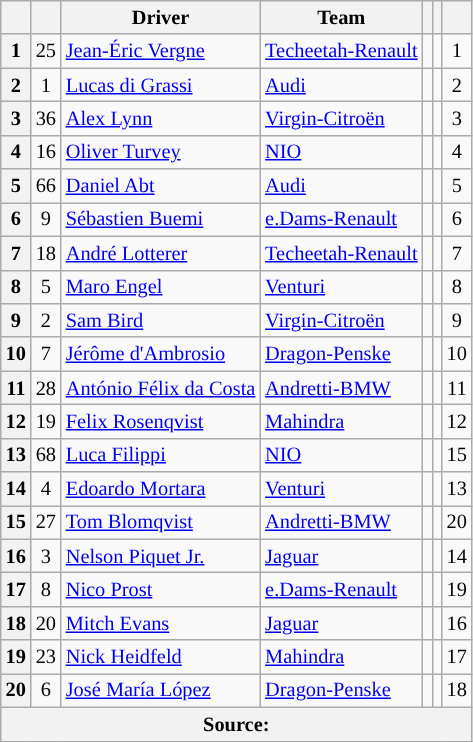<table class="wikitable sortable" style="font-size: 85%">
<tr>
<th scope="col"></th>
<th scope="col"></th>
<th scope="col">Driver</th>
<th scope="col">Team</th>
<th scope="col"></th>
<th scope="col"></th>
<th scope="col"></th>
</tr>
<tr>
<th scope="row">1</th>
<td align="center">25</td>
<td data-sort-value="VER"> <a href='#'>Jean-Éric Vergne</a></td>
<td><a href='#'>Techeetah-Renault</a></td>
<td></td>
<td></td>
<td align="center">1</td>
</tr>
<tr>
<th scope="row">2</th>
<td align="center">1</td>
<td data-sort-value="DIG"> <a href='#'>Lucas di Grassi</a></td>
<td><a href='#'>Audi</a></td>
<td></td>
<td></td>
<td align="center">2</td>
</tr>
<tr>
<th scope="row">3</th>
<td align="center">36</td>
<td data-sort-value="LYN"> <a href='#'>Alex Lynn</a></td>
<td><a href='#'>Virgin-Citroën</a></td>
<td></td>
<td></td>
<td align="center">3</td>
</tr>
<tr>
<th scope="row">4</th>
<td align="center">16</td>
<td data-sort-value="TUR"> <a href='#'>Oliver Turvey</a></td>
<td><a href='#'>NIO</a></td>
<td></td>
<td></td>
<td align="center">4</td>
</tr>
<tr>
<th scope="row">5</th>
<td align="center">66</td>
<td data-sort-value="ABT"> <a href='#'>Daniel Abt</a></td>
<td><a href='#'>Audi</a></td>
<td></td>
<td></td>
<td align="center">5</td>
</tr>
<tr>
<th scope="row">6</th>
<td align="center">9</td>
<td data-sort-value="BUE"> <a href='#'>Sébastien Buemi</a></td>
<td><a href='#'>e.Dams-Renault</a></td>
<td></td>
<td></td>
<td align="center">6</td>
</tr>
<tr>
<th scope="row">7</th>
<td align="center">18</td>
<td data-sort-value="LOT"> <a href='#'>André Lotterer</a></td>
<td><a href='#'>Techeetah-Renault</a></td>
<td></td>
<td></td>
<td align="center">7</td>
</tr>
<tr>
<th scope="row">8</th>
<td align="center">5</td>
<td data-sort-value="ENG"> <a href='#'>Maro Engel</a></td>
<td><a href='#'>Venturi</a></td>
<td></td>
<td></td>
<td align="center">8</td>
</tr>
<tr>
<th scope="row">9</th>
<td align="center">2</td>
<td data-sort-value="BIR"> <a href='#'>Sam Bird</a></td>
<td><a href='#'>Virgin-Citroën</a></td>
<td></td>
<td></td>
<td align="center">9</td>
</tr>
<tr>
<th scope="row">10</th>
<td align="center">7</td>
<td data-sort-value="DAM"> <a href='#'>Jérôme d'Ambrosio</a></td>
<td><a href='#'>Dragon-Penske</a></td>
<td></td>
<td></td>
<td align="center">10</td>
</tr>
<tr>
<th scope="row">11</th>
<td align="center">28</td>
<td data-sort-value="FDC"> <a href='#'>António Félix da Costa</a></td>
<td><a href='#'>Andretti-BMW</a></td>
<td></td>
<td></td>
<td align="center">11</td>
</tr>
<tr>
<th scope="row">12</th>
<td align="center">19</td>
<td data-sort-value="ROS"> <a href='#'>Felix Rosenqvist</a></td>
<td><a href='#'>Mahindra</a></td>
<td></td>
<td></td>
<td align="center">12</td>
</tr>
<tr>
<th scope="row">13</th>
<td align="center">68</td>
<td data-sort-value="FIL"> <a href='#'>Luca Filippi</a></td>
<td><a href='#'>NIO</a></td>
<td></td>
<td></td>
<td align="center">15</td>
</tr>
<tr>
<th scope="row">14</th>
<td align="center">4</td>
<td data-sort-value="MOR"> <a href='#'>Edoardo Mortara</a></td>
<td><a href='#'>Venturi</a></td>
<td></td>
<td></td>
<td align="center">13</td>
</tr>
<tr>
<th scope="row">15</th>
<td align="center">27</td>
<td data-sort-value="BLO"> <a href='#'>Tom Blomqvist</a></td>
<td><a href='#'>Andretti-BMW</a></td>
<td></td>
<td></td>
<td align="center">20</td>
</tr>
<tr>
<th scope="row">16</th>
<td align="center">3</td>
<td data-sort-value="PIQ"> <a href='#'>Nelson Piquet Jr.</a></td>
<td><a href='#'>Jaguar</a></td>
<td></td>
<td></td>
<td align="center">14</td>
</tr>
<tr>
<th scope="row">17</th>
<td align="center">8</td>
<td data-sort-value="PRO"> <a href='#'>Nico Prost</a></td>
<td><a href='#'>e.Dams-Renault</a></td>
<td></td>
<td></td>
<td align="center">19</td>
</tr>
<tr>
<th scope="row">18</th>
<td align="center">20</td>
<td data-sort-value="EVA"> <a href='#'>Mitch Evans</a></td>
<td><a href='#'>Jaguar</a></td>
<td></td>
<td></td>
<td align="center">16</td>
</tr>
<tr>
<th scope="row">19</th>
<td align="center">23</td>
<td data-sort-value="HEI"> <a href='#'>Nick Heidfeld</a></td>
<td><a href='#'>Mahindra</a></td>
<td></td>
<td></td>
<td align="center">17</td>
</tr>
<tr>
<th scope="row">20</th>
<td align="center">6</td>
<td data-sort-value="LOP"> <a href='#'>José María López</a></td>
<td><a href='#'>Dragon-Penske</a></td>
<td></td>
<td></td>
<td align="center">18</td>
</tr>
<tr>
<th colspan="7">Source:</th>
</tr>
<tr>
</tr>
</table>
